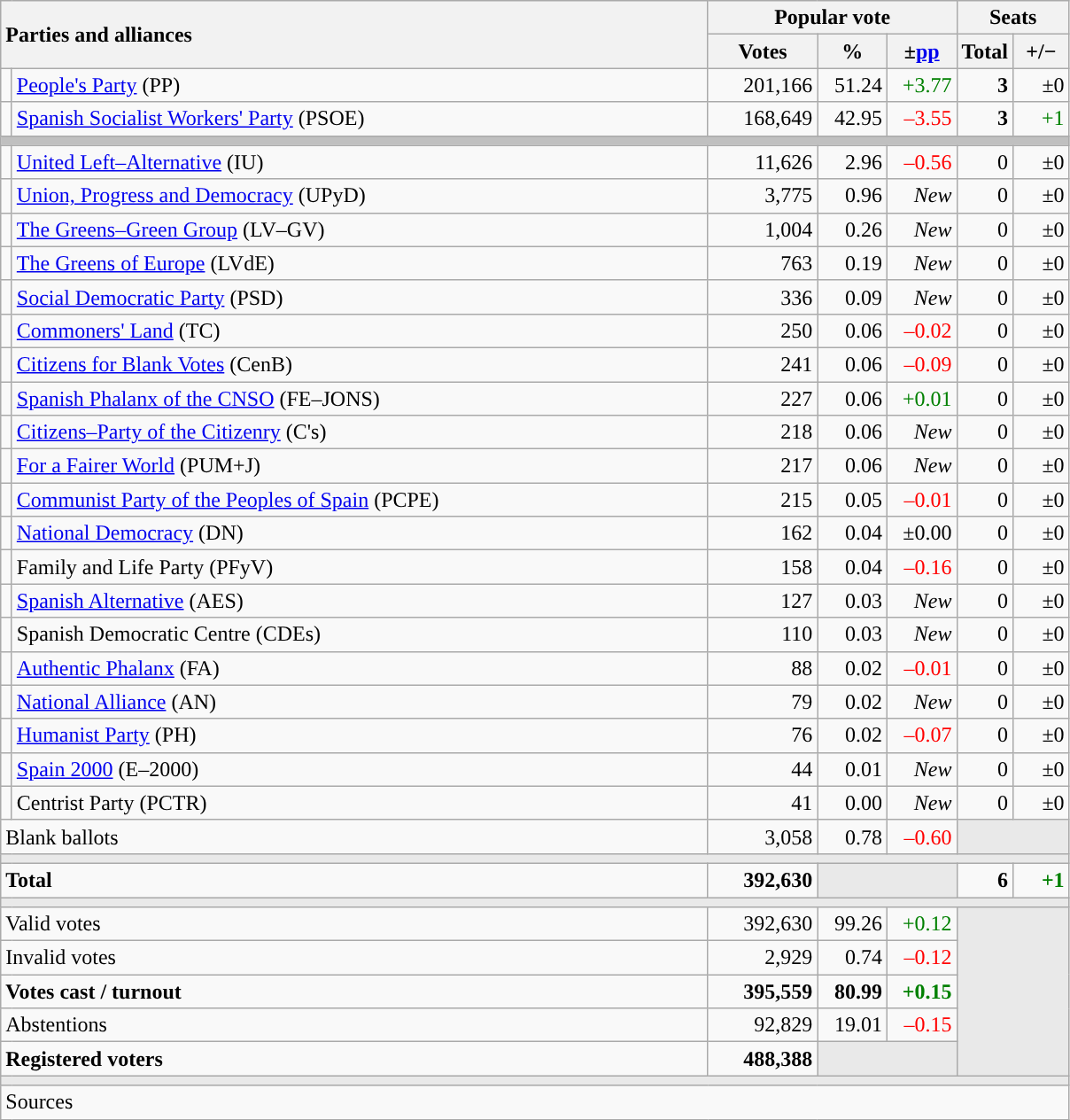<table class="wikitable" style="text-align:right;">
<tr>
<th style="text-align:left;" rowspan="2" colspan="2" width="525">Parties and alliances</th>
<th colspan="3">Popular vote</th>
<th colspan="2">Seats</th>
</tr>
<tr>
<th width="75">Votes</th>
<th width="45">%</th>
<th width="45">±<a href='#'>pp</a></th>
<th width="35">Total</th>
<th width="35">+/−</th>
</tr>
<tr>
<td width="1" style="color:inherit;background:"></td>
<td align="left"><a href='#'>People's Party</a> (PP)</td>
<td>201,166</td>
<td>51.24</td>
<td style="color:green;">+3.77</td>
<td><strong>3</strong></td>
<td>±0</td>
</tr>
<tr>
<td style="color:inherit;background:"></td>
<td align="left"><a href='#'>Spanish Socialist Workers' Party</a> (PSOE)</td>
<td>168,649</td>
<td>42.95</td>
<td style="color:red;">–3.55</td>
<td><strong>3</strong></td>
<td style="color:green;">+1</td>
</tr>
<tr>
<td colspan="7" bgcolor="#C0C0C0"></td>
</tr>
<tr>
<td style="color:inherit;background:"></td>
<td align="left"><a href='#'>United Left–Alternative</a> (IU)</td>
<td>11,626</td>
<td>2.96</td>
<td style="color:red;">–0.56</td>
<td>0</td>
<td>±0</td>
</tr>
<tr>
<td style="color:inherit;background:"></td>
<td align="left"><a href='#'>Union, Progress and Democracy</a> (UPyD)</td>
<td>3,775</td>
<td>0.96</td>
<td><em>New</em></td>
<td>0</td>
<td>±0</td>
</tr>
<tr>
<td style="color:inherit;background:"></td>
<td align="left"><a href='#'>The Greens–Green Group</a> (LV–GV)</td>
<td>1,004</td>
<td>0.26</td>
<td><em>New</em></td>
<td>0</td>
<td>±0</td>
</tr>
<tr>
<td style="color:inherit;background:"></td>
<td align="left"><a href='#'>The Greens of Europe</a> (LVdE)</td>
<td>763</td>
<td>0.19</td>
<td><em>New</em></td>
<td>0</td>
<td>±0</td>
</tr>
<tr>
<td style="color:inherit;background:"></td>
<td align="left"><a href='#'>Social Democratic Party</a> (PSD)</td>
<td>336</td>
<td>0.09</td>
<td><em>New</em></td>
<td>0</td>
<td>±0</td>
</tr>
<tr>
<td style="color:inherit;background:"></td>
<td align="left"><a href='#'>Commoners' Land</a> (TC)</td>
<td>250</td>
<td>0.06</td>
<td style="color:red;">–0.02</td>
<td>0</td>
<td>±0</td>
</tr>
<tr>
<td style="color:inherit;background:"></td>
<td align="left"><a href='#'>Citizens for Blank Votes</a> (CenB)</td>
<td>241</td>
<td>0.06</td>
<td style="color:red;">–0.09</td>
<td>0</td>
<td>±0</td>
</tr>
<tr>
<td style="color:inherit;background:"></td>
<td align="left"><a href='#'>Spanish Phalanx of the CNSO</a> (FE–JONS)</td>
<td>227</td>
<td>0.06</td>
<td style="color:green;">+0.01</td>
<td>0</td>
<td>±0</td>
</tr>
<tr>
<td style="color:inherit;background:"></td>
<td align="left"><a href='#'>Citizens–Party of the Citizenry</a> (C's)</td>
<td>218</td>
<td>0.06</td>
<td><em>New</em></td>
<td>0</td>
<td>±0</td>
</tr>
<tr>
<td style="color:inherit;background:"></td>
<td align="left"><a href='#'>For a Fairer World</a> (PUM+J)</td>
<td>217</td>
<td>0.06</td>
<td><em>New</em></td>
<td>0</td>
<td>±0</td>
</tr>
<tr>
<td style="color:inherit;background:"></td>
<td align="left"><a href='#'>Communist Party of the Peoples of Spain</a> (PCPE)</td>
<td>215</td>
<td>0.05</td>
<td style="color:red;">–0.01</td>
<td>0</td>
<td>±0</td>
</tr>
<tr>
<td style="color:inherit;background:"></td>
<td align="left"><a href='#'>National Democracy</a> (DN)</td>
<td>162</td>
<td>0.04</td>
<td>±0.00</td>
<td>0</td>
<td>±0</td>
</tr>
<tr>
<td style="color:inherit;background:"></td>
<td align="left">Family and Life Party (PFyV)</td>
<td>158</td>
<td>0.04</td>
<td style="color:red;">–0.16</td>
<td>0</td>
<td>±0</td>
</tr>
<tr>
<td style="color:inherit;background:"></td>
<td align="left"><a href='#'>Spanish Alternative</a> (AES)</td>
<td>127</td>
<td>0.03</td>
<td><em>New</em></td>
<td>0</td>
<td>±0</td>
</tr>
<tr>
<td style="color:inherit;background:"></td>
<td align="left">Spanish Democratic Centre (CDEs)</td>
<td>110</td>
<td>0.03</td>
<td><em>New</em></td>
<td>0</td>
<td>±0</td>
</tr>
<tr>
<td style="color:inherit;background:"></td>
<td align="left"><a href='#'>Authentic Phalanx</a> (FA)</td>
<td>88</td>
<td>0.02</td>
<td style="color:red;">–0.01</td>
<td>0</td>
<td>±0</td>
</tr>
<tr>
<td style="color:inherit;background:"></td>
<td align="left"><a href='#'>National Alliance</a> (AN)</td>
<td>79</td>
<td>0.02</td>
<td><em>New</em></td>
<td>0</td>
<td>±0</td>
</tr>
<tr>
<td style="color:inherit;background:"></td>
<td align="left"><a href='#'>Humanist Party</a> (PH)</td>
<td>76</td>
<td>0.02</td>
<td style="color:red;">–0.07</td>
<td>0</td>
<td>±0</td>
</tr>
<tr>
<td style="color:inherit;background:"></td>
<td align="left"><a href='#'>Spain 2000</a> (E–2000)</td>
<td>44</td>
<td>0.01</td>
<td><em>New</em></td>
<td>0</td>
<td>±0</td>
</tr>
<tr>
<td style="color:inherit;background:"></td>
<td align="left">Centrist Party (PCTR)</td>
<td>41</td>
<td>0.00</td>
<td><em>New</em></td>
<td>0</td>
<td>±0</td>
</tr>
<tr>
<td align="left" colspan="2">Blank ballots</td>
<td>3,058</td>
<td>0.78</td>
<td style="color:red;">–0.60</td>
<td bgcolor="#E9E9E9" colspan="2"></td>
</tr>
<tr>
<td colspan="7" bgcolor="#E9E9E9"></td>
</tr>
<tr style="font-weight:bold;">
<td align="left" colspan="2">Total</td>
<td>392,630</td>
<td bgcolor="#E9E9E9" colspan="2"></td>
<td>6</td>
<td style="color:green;">+1</td>
</tr>
<tr>
<td colspan="7" bgcolor="#E9E9E9"></td>
</tr>
<tr>
<td align="left" colspan="2">Valid votes</td>
<td>392,630</td>
<td>99.26</td>
<td style="color:green;">+0.12</td>
<td bgcolor="#E9E9E9" colspan="2" rowspan="5"></td>
</tr>
<tr>
<td align="left" colspan="2">Invalid votes</td>
<td>2,929</td>
<td>0.74</td>
<td style="color:red;">–0.12</td>
</tr>
<tr style="font-weight:bold;">
<td align="left" colspan="2">Votes cast / turnout</td>
<td>395,559</td>
<td>80.99</td>
<td style="color:green;">+0.15</td>
</tr>
<tr>
<td align="left" colspan="2">Abstentions</td>
<td>92,829</td>
<td>19.01</td>
<td style="color:red;">–0.15</td>
</tr>
<tr style="font-weight:bold;">
<td align="left" colspan="2">Registered voters</td>
<td>488,388</td>
<td bgcolor="#E9E9E9" colspan="2"></td>
</tr>
<tr>
<td colspan="7" bgcolor="#E9E9E9"></td>
</tr>
<tr>
<td align="left" colspan="7">Sources</td>
</tr>
</table>
